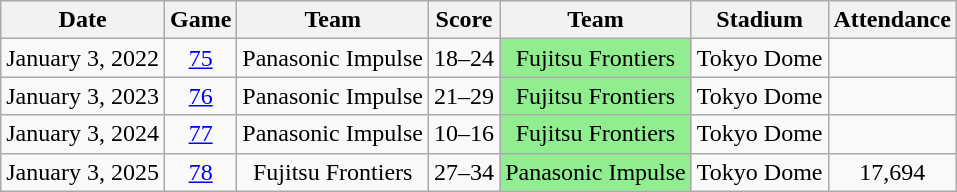<table class="wikitable sortable" style="text-align:center; font-size:;">
<tr>
<th>Date</th>
<th>Game</th>
<th>Team</th>
<th>Score</th>
<th>Team</th>
<th>Stadium</th>
<th>Attendance</th>
</tr>
<tr>
<td>January 3, 2022</td>
<td><a href='#'>75</a></td>
<td>Panasonic Impulse</td>
<td>18–24</td>
<td bgcolor="lightgreen">Fujitsu Frontiers</td>
<td>Tokyo Dome</td>
<td></td>
</tr>
<tr>
<td>January 3, 2023</td>
<td><a href='#'>76</a></td>
<td>Panasonic Impulse</td>
<td>21–29</td>
<td bgcolor="lightgreen">Fujitsu Frontiers</td>
<td>Tokyo Dome</td>
<td></td>
</tr>
<tr>
<td>January 3, 2024</td>
<td><a href='#'>77</a></td>
<td>Panasonic Impulse</td>
<td>10–16</td>
<td bgcolor="lightgreen">Fujitsu Frontiers</td>
<td>Tokyo Dome</td>
<td></td>
</tr>
<tr>
<td>January 3, 2025</td>
<td><a href='#'>78</a></td>
<td>Fujitsu Frontiers</td>
<td>27–34</td>
<td bgcolor="lightgreen">Panasonic Impulse</td>
<td>Tokyo Dome</td>
<td>17,694</td>
</tr>
</table>
